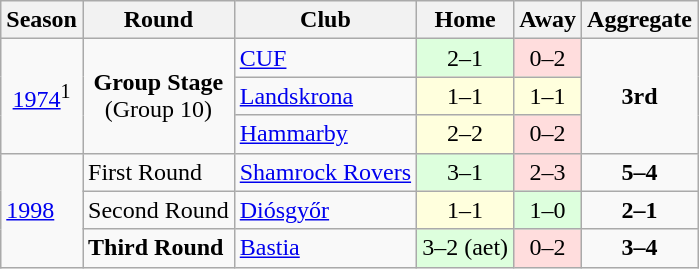<table class="wikitable">
<tr>
<th>Season</th>
<th>Round</th>
<th>Club</th>
<th>Home</th>
<th>Away</th>
<th>Aggregate</th>
</tr>
<tr>
<td rowspan="3" style="text-align:center;"><a href='#'>1974</a><sup>1</sup></td>
<td rowspan="3" style="text-align:center;"><strong>Group Stage</strong><br>(Group 10)</td>
<td> <a href='#'>CUF</a></td>
<td bgcolor="#ddffdd" style="text-align:center;">2–1</td>
<td style="text-align:center; background:#fdd;">0–2</td>
<td rowspan="3" style="text-align:center;"><strong>3rd</strong></td>
</tr>
<tr>
<td> <a href='#'>Landskrona</a></td>
<td bgcolor="#ffffdd" style="text-align:center;">1–1</td>
<td bgcolor="#ffffdd" style="text-align:center;">1–1</td>
</tr>
<tr>
<td> <a href='#'>Hammarby</a></td>
<td bgcolor="#ffffdd" style="text-align:center;">2–2</td>
<td style="text-align:center; background:#fdd;">0–2</td>
</tr>
<tr>
<td rowspan="3"><a href='#'>1998</a></td>
<td>First Round</td>
<td> <a href='#'>Shamrock Rovers</a></td>
<td bgcolor="#ddffdd" style="text-align:center;">3–1</td>
<td bgcolor="#ffdddd" style="text-align:center;">2–3</td>
<td style="text-align:center;"><strong>5–4</strong></td>
</tr>
<tr>
<td>Second Round</td>
<td> <a href='#'>Diósgyőr</a></td>
<td bgcolor="#ffffdd" style="text-align:center;">1–1</td>
<td bgcolor="#ddffdd" style="text-align:center;">1–0</td>
<td style="text-align:center;"><strong>2–1</strong></td>
</tr>
<tr>
<td><strong>Third Round</strong></td>
<td> <a href='#'>Bastia</a></td>
<td bgcolor="#ddffdd" style="text-align:center;">3–2 (aet)</td>
<td bgcolor="#ffdddd" style="text-align:center;">0–2</td>
<td style="text-align:center;"><strong>3–4</strong></td>
</tr>
</table>
